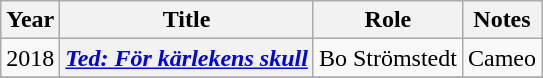<table class="wikitable sortable plainrowheaders">
<tr>
<th scope="col">Year</th>
<th scope="col">Title</th>
<th scope="col">Role</th>
<th scope="col" class="unsortable">Notes</th>
</tr>
<tr>
<td style="text-align:center;">2018</td>
<th scope="row"><em><a href='#'>Ted: För kärlekens skull</a></em></th>
<td>Bo Strömstedt</td>
<td>Cameo</td>
</tr>
<tr>
</tr>
</table>
